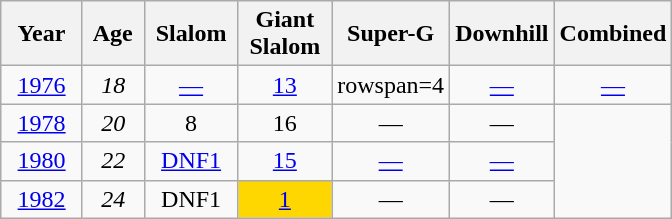<table class=wikitable style="text-align:center">
<tr>
<th>  Year  </th>
<th> Age </th>
<th> Slalom </th>
<th> Giant <br> Slalom </th>
<th>Super-G</th>
<th>Downhill</th>
<th>Combined</th>
</tr>
<tr>
<td><a href='#'>1976</a></td>
<td><em>18</em></td>
<td><a href='#'>—</a></td>
<td><a href='#'>13</a></td>
<td>rowspan=4</td>
<td><a href='#'>—</a></td>
<td><a href='#'>—</a></td>
</tr>
<tr>
<td><a href='#'>1978</a></td>
<td><em>20</em></td>
<td>8</td>
<td>16</td>
<td>—</td>
<td>—</td>
</tr>
<tr>
<td><a href='#'>1980</a></td>
<td><em>22</em></td>
<td><a href='#'>DNF1</a></td>
<td><a href='#'>15</a></td>
<td><a href='#'>—</a></td>
<td><a href='#'>—</a></td>
</tr>
<tr>
<td><a href='#'>1982</a></td>
<td><em>24</em></td>
<td>DNF1</td>
<td style="background:gold;"><a href='#'>1</a></td>
<td>—</td>
<td>—</td>
</tr>
</table>
